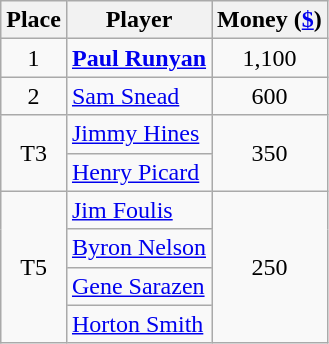<table class=wikitable>
<tr>
<th>Place</th>
<th>Player</th>
<th>Money (<a href='#'>$</a>)</th>
</tr>
<tr>
<td align=center>1</td>
<td> <strong><a href='#'>Paul Runyan</a></strong></td>
<td align=center>1,100</td>
</tr>
<tr>
<td align=center>2</td>
<td> <a href='#'>Sam Snead</a></td>
<td align=center>600</td>
</tr>
<tr>
<td align=center rowspan=2>T3</td>
<td> <a href='#'>Jimmy Hines</a></td>
<td align=center rowspan=2>350</td>
</tr>
<tr>
<td> <a href='#'>Henry Picard</a></td>
</tr>
<tr>
<td align=center rowspan=4>T5</td>
<td> <a href='#'>Jim Foulis</a></td>
<td align=center rowspan=4>250</td>
</tr>
<tr>
<td> <a href='#'>Byron Nelson</a></td>
</tr>
<tr>
<td> <a href='#'>Gene Sarazen</a></td>
</tr>
<tr>
<td> <a href='#'>Horton Smith</a></td>
</tr>
</table>
